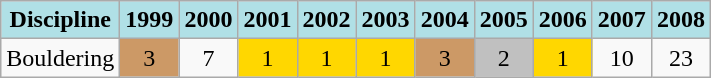<table class="wikitable" style="text-align: center;">
<tr>
<th style="background: #b0e0e6;">Discipline</th>
<th style="background: #b0e0e6;">1999</th>
<th style="background: #b0e0e6;">2000</th>
<th style="background: #b0e0e6;">2001</th>
<th style="background: #b0e0e6;">2002</th>
<th style="background: #b0e0e6;">2003</th>
<th style="background: #b0e0e6;">2004</th>
<th style="background: #b0e0e6;">2005</th>
<th style="background: #b0e0e6;">2006</th>
<th style="background: #b0e0e6;">2007</th>
<th style="background: #b0e0e6;">2008</th>
</tr>
<tr>
<td align="left">Bouldering</td>
<td style="background: #cc9966;">3</td>
<td>7</td>
<td style="background: gold;">1</td>
<td style="background: gold;">1</td>
<td style="background: gold;">1</td>
<td style="background: #cc9966;">3</td>
<td style="background: silver;">2</td>
<td style="background: gold;">1</td>
<td>10</td>
<td>23</td>
</tr>
</table>
